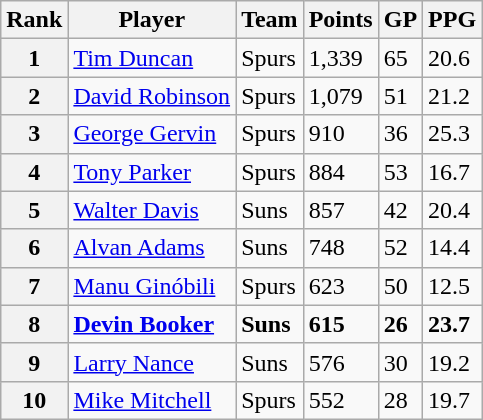<table class="wikitable sortable">
<tr>
<th>Rank</th>
<th>Player</th>
<th>Team</th>
<th>Points</th>
<th>GP</th>
<th>PPG</th>
</tr>
<tr>
<th>1</th>
<td><a href='#'>Tim Duncan</a></td>
<td>Spurs</td>
<td>1,339</td>
<td>65</td>
<td>20.6</td>
</tr>
<tr>
<th>2</th>
<td><a href='#'>David Robinson</a></td>
<td>Spurs</td>
<td>1,079</td>
<td>51</td>
<td>21.2</td>
</tr>
<tr>
<th>3</th>
<td><a href='#'>George Gervin</a></td>
<td>Spurs</td>
<td>910</td>
<td>36</td>
<td>25.3</td>
</tr>
<tr>
<th>4</th>
<td><a href='#'>Tony Parker</a></td>
<td>Spurs</td>
<td>884</td>
<td>53</td>
<td>16.7</td>
</tr>
<tr>
<th>5</th>
<td><a href='#'>Walter Davis</a></td>
<td>Suns</td>
<td>857</td>
<td>42</td>
<td>20.4</td>
</tr>
<tr>
<th>6</th>
<td><a href='#'>Alvan Adams</a></td>
<td>Suns</td>
<td>748</td>
<td>52</td>
<td>14.4</td>
</tr>
<tr>
<th>7</th>
<td><a href='#'>Manu Ginóbili</a></td>
<td>Spurs</td>
<td>623</td>
<td>50</td>
<td>12.5</td>
</tr>
<tr>
<th><strong>8</strong></th>
<td><a href='#'><strong>Devin Booker</strong></a></td>
<td><strong>Suns</strong></td>
<td><strong>615</strong></td>
<td><strong>26</strong></td>
<td><strong>23.7</strong></td>
</tr>
<tr>
<th>9</th>
<td><a href='#'>Larry Nance</a></td>
<td>Suns</td>
<td>576</td>
<td>30</td>
<td>19.2</td>
</tr>
<tr>
<th>10</th>
<td><a href='#'>Mike Mitchell</a></td>
<td>Spurs</td>
<td>552</td>
<td>28</td>
<td>19.7</td>
</tr>
</table>
